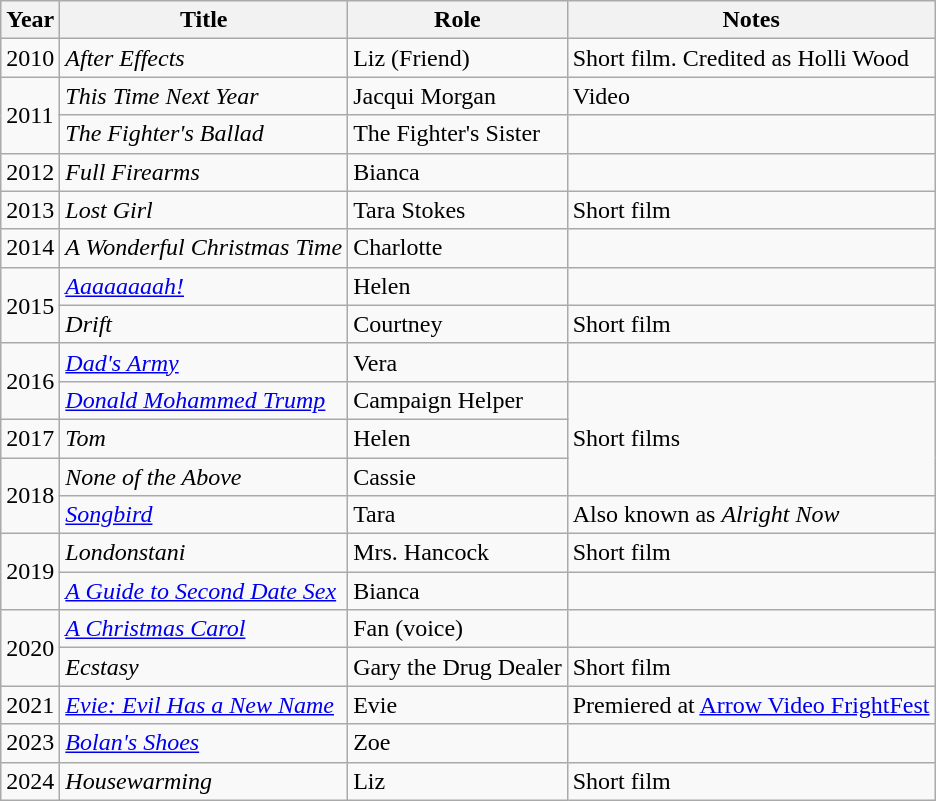<table class="wikitable sortable">
<tr>
<th>Year</th>
<th>Title</th>
<th>Role</th>
<th class="unsortable">Notes</th>
</tr>
<tr>
<td>2010</td>
<td><em>After Effects</em></td>
<td>Liz (Friend)</td>
<td>Short film. Credited as Holli Wood</td>
</tr>
<tr>
<td rowspan="2">2011</td>
<td><em>This Time Next Year</em></td>
<td>Jacqui Morgan</td>
<td>Video</td>
</tr>
<tr>
<td><em>The Fighter's Ballad</em></td>
<td>The Fighter's Sister</td>
<td></td>
</tr>
<tr>
<td>2012</td>
<td><em>Full Firearms</em></td>
<td>Bianca</td>
<td></td>
</tr>
<tr>
<td>2013</td>
<td><em>Lost Girl</em></td>
<td>Tara Stokes</td>
<td>Short film</td>
</tr>
<tr>
<td>2014</td>
<td><em>A Wonderful Christmas Time</em></td>
<td>Charlotte</td>
<td></td>
</tr>
<tr>
<td rowspan="2">2015</td>
<td><em><a href='#'>Aaaaaaaah!</a></em></td>
<td>Helen</td>
<td></td>
</tr>
<tr>
<td><em>Drift</em></td>
<td>Courtney</td>
<td>Short film</td>
</tr>
<tr>
<td rowspan="2">2016</td>
<td><em><a href='#'>Dad's Army</a></em></td>
<td>Vera</td>
<td></td>
</tr>
<tr>
<td><em><a href='#'>Donald Mohammed Trump</a></em></td>
<td>Campaign Helper</td>
<td rowspan="3">Short films</td>
</tr>
<tr>
<td>2017</td>
<td><em>Tom</em></td>
<td>Helen</td>
</tr>
<tr>
<td rowspan="2">2018</td>
<td><em>None of the Above</em></td>
<td>Cassie</td>
</tr>
<tr>
<td><em><a href='#'>Songbird</a></em></td>
<td>Tara</td>
<td>Also known as <em>Alright Now</em></td>
</tr>
<tr>
<td rowspan="2">2019</td>
<td><em>Londonstani</em></td>
<td>Mrs. Hancock</td>
<td>Short film</td>
</tr>
<tr>
<td><em><a href='#'>A Guide to Second Date Sex</a></em></td>
<td>Bianca</td>
<td></td>
</tr>
<tr>
<td rowspan="2">2020</td>
<td><em><a href='#'>A Christmas Carol</a></em></td>
<td>Fan (voice)</td>
<td></td>
</tr>
<tr>
<td><em>Ecstasy</em></td>
<td>Gary the Drug Dealer</td>
<td>Short film</td>
</tr>
<tr>
<td>2021</td>
<td><em><a href='#'>Evie: Evil Has a New Name</a></em></td>
<td>Evie</td>
<td>Premiered at <a href='#'>Arrow Video FrightFest</a></td>
</tr>
<tr>
<td>2023</td>
<td><em><a href='#'>Bolan's Shoes</a></em></td>
<td>Zoe</td>
<td></td>
</tr>
<tr>
<td>2024</td>
<td><em>Housewarming</em></td>
<td>Liz</td>
<td>Short film</td>
</tr>
</table>
